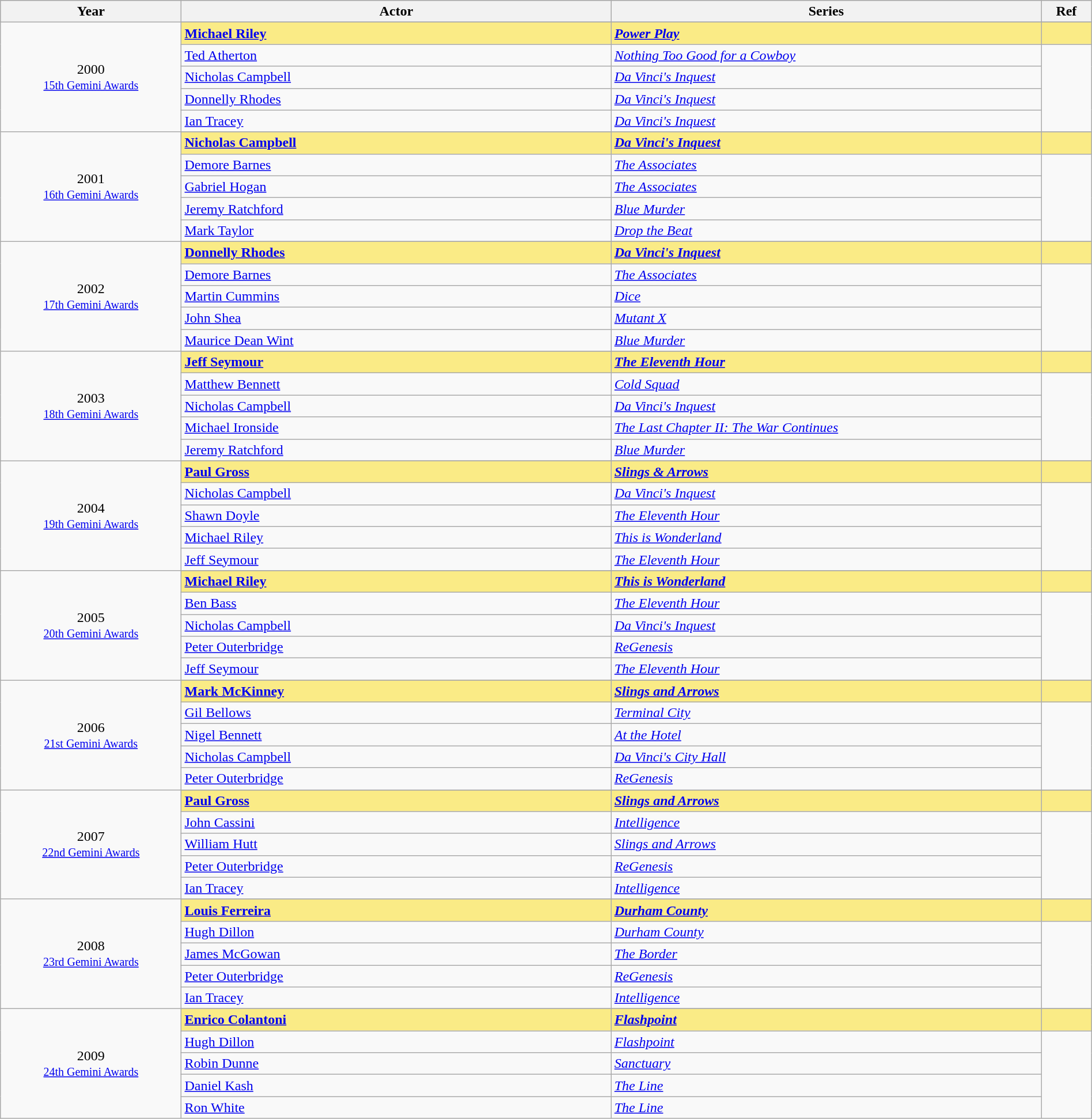<table class="wikitable" style="width:100%;">
<tr style="background:#bebebe;">
<th style="width:8%;">Year</th>
<th style="width:19%;">Actor</th>
<th style="width:19%;">Series</th>
<th style="width:2%;">Ref</th>
</tr>
<tr>
<td rowspan="6" align="center">2000 <br> <small><a href='#'>15th Gemini Awards</a></small></td>
</tr>
<tr style="background:#FAEB86;">
<td><strong><a href='#'>Michael Riley</a></strong></td>
<td><strong><em><a href='#'>Power Play</a></em></strong></td>
<td></td>
</tr>
<tr>
<td><a href='#'>Ted Atherton</a></td>
<td><em><a href='#'>Nothing Too Good for a Cowboy</a></em></td>
<td rowspan=4></td>
</tr>
<tr>
<td><a href='#'>Nicholas Campbell</a></td>
<td><em><a href='#'>Da Vinci's Inquest</a></em></td>
</tr>
<tr>
<td><a href='#'>Donnelly Rhodes</a></td>
<td><em><a href='#'>Da Vinci's Inquest</a></em></td>
</tr>
<tr>
<td><a href='#'>Ian Tracey</a></td>
<td><em><a href='#'>Da Vinci's Inquest</a></em></td>
</tr>
<tr>
<td rowspan="6" align="center">2001 <br> <small><a href='#'>16th Gemini Awards</a></small></td>
</tr>
<tr style="background:#FAEB86;">
<td><strong><a href='#'>Nicholas Campbell</a></strong></td>
<td><strong><em><a href='#'>Da Vinci's Inquest</a></em></strong></td>
<td></td>
</tr>
<tr>
<td><a href='#'>Demore Barnes</a></td>
<td><em><a href='#'>The Associates</a></em></td>
<td rowspan=4></td>
</tr>
<tr>
<td><a href='#'>Gabriel Hogan</a></td>
<td><em><a href='#'>The Associates</a></em></td>
</tr>
<tr>
<td><a href='#'>Jeremy Ratchford</a></td>
<td><em><a href='#'>Blue Murder</a></em></td>
</tr>
<tr>
<td><a href='#'>Mark Taylor</a></td>
<td><em><a href='#'>Drop the Beat</a></em></td>
</tr>
<tr>
<td rowspan="6" align="center">2002 <br> <small><a href='#'>17th Gemini Awards</a></small></td>
</tr>
<tr style="background:#FAEB86;">
<td><strong><a href='#'>Donnelly Rhodes</a></strong></td>
<td><strong><em><a href='#'>Da Vinci's Inquest</a></em></strong></td>
<td></td>
</tr>
<tr>
<td><a href='#'>Demore Barnes</a></td>
<td><em><a href='#'>The Associates</a></em></td>
<td rowspan=4></td>
</tr>
<tr>
<td><a href='#'>Martin Cummins</a></td>
<td><em><a href='#'>Dice</a></em></td>
</tr>
<tr>
<td><a href='#'>John Shea</a></td>
<td><em><a href='#'>Mutant X</a></em></td>
</tr>
<tr>
<td><a href='#'>Maurice Dean Wint</a></td>
<td><em><a href='#'>Blue Murder</a></em></td>
</tr>
<tr>
<td rowspan="6" align="center">2003 <br> <small><a href='#'>18th Gemini Awards</a></small></td>
</tr>
<tr style="background:#FAEB86;">
<td><strong><a href='#'>Jeff Seymour</a></strong></td>
<td><strong><em><a href='#'>The Eleventh Hour</a></em></strong></td>
<td></td>
</tr>
<tr>
<td><a href='#'>Matthew Bennett</a></td>
<td><em><a href='#'>Cold Squad</a></em></td>
<td rowspan=4></td>
</tr>
<tr>
<td><a href='#'>Nicholas Campbell</a></td>
<td><em><a href='#'>Da Vinci's Inquest</a></em></td>
</tr>
<tr>
<td><a href='#'>Michael Ironside</a></td>
<td><em><a href='#'>The Last Chapter II: The War Continues</a></em></td>
</tr>
<tr>
<td><a href='#'>Jeremy Ratchford</a></td>
<td><em><a href='#'>Blue Murder</a></em></td>
</tr>
<tr>
<td rowspan="6" align="center">2004 <br> <small><a href='#'>19th Gemini Awards</a></small></td>
</tr>
<tr style="background:#FAEB86;">
<td><strong><a href='#'>Paul Gross</a></strong></td>
<td><strong><em><a href='#'>Slings & Arrows</a></em></strong></td>
<td></td>
</tr>
<tr>
<td><a href='#'>Nicholas Campbell</a></td>
<td><em><a href='#'>Da Vinci's Inquest</a></em></td>
<td rowspan=4></td>
</tr>
<tr>
<td><a href='#'>Shawn Doyle</a></td>
<td><em><a href='#'>The Eleventh Hour</a></em></td>
</tr>
<tr>
<td><a href='#'>Michael Riley</a></td>
<td><em><a href='#'>This is Wonderland</a></em></td>
</tr>
<tr>
<td><a href='#'>Jeff Seymour</a></td>
<td><em><a href='#'>The Eleventh Hour</a></em></td>
</tr>
<tr>
<td rowspan="6" align="center">2005 <br> <small><a href='#'>20th Gemini Awards</a></small></td>
</tr>
<tr style="background:#FAEB86;">
<td><strong><a href='#'>Michael Riley</a></strong></td>
<td><strong><em><a href='#'>This is Wonderland</a></em></strong></td>
<td></td>
</tr>
<tr>
<td><a href='#'>Ben Bass</a></td>
<td><em><a href='#'>The Eleventh Hour</a></em></td>
<td rowspan=4></td>
</tr>
<tr>
<td><a href='#'>Nicholas Campbell</a></td>
<td><em><a href='#'>Da Vinci's Inquest</a></em></td>
</tr>
<tr>
<td><a href='#'>Peter Outerbridge</a></td>
<td><em><a href='#'>ReGenesis</a></em></td>
</tr>
<tr>
<td><a href='#'>Jeff Seymour</a></td>
<td><em><a href='#'>The Eleventh Hour</a></em></td>
</tr>
<tr>
<td rowspan="6" align="center">2006 <br> <small><a href='#'>21st Gemini Awards</a></small></td>
</tr>
<tr style="background:#FAEB86;">
<td><strong><a href='#'>Mark McKinney</a></strong></td>
<td><strong><em><a href='#'>Slings and Arrows</a></em></strong></td>
<td></td>
</tr>
<tr>
<td><a href='#'>Gil Bellows</a></td>
<td><em><a href='#'>Terminal City</a></em></td>
<td rowspan=4></td>
</tr>
<tr>
<td><a href='#'>Nigel Bennett</a></td>
<td><em><a href='#'>At the Hotel</a></em></td>
</tr>
<tr>
<td><a href='#'>Nicholas Campbell</a></td>
<td><em><a href='#'>Da Vinci's City Hall</a></em></td>
</tr>
<tr>
<td><a href='#'>Peter Outerbridge</a></td>
<td><em><a href='#'>ReGenesis</a></em></td>
</tr>
<tr>
<td rowspan="6" align="center">2007 <br> <small><a href='#'>22nd Gemini Awards</a></small></td>
</tr>
<tr style="background:#FAEB86;">
<td><strong><a href='#'>Paul Gross</a></strong></td>
<td><strong><em><a href='#'>Slings and Arrows</a></em></strong></td>
<td></td>
</tr>
<tr>
<td><a href='#'>John Cassini</a></td>
<td><em><a href='#'>Intelligence</a></em></td>
<td rowspan=4></td>
</tr>
<tr>
<td><a href='#'>William Hutt</a></td>
<td><em><a href='#'>Slings and Arrows</a></em></td>
</tr>
<tr>
<td><a href='#'>Peter Outerbridge</a></td>
<td><em><a href='#'>ReGenesis</a></em></td>
</tr>
<tr>
<td><a href='#'>Ian Tracey</a></td>
<td><em><a href='#'>Intelligence</a></em></td>
</tr>
<tr>
<td rowspan="6" align="center">2008 <br> <small><a href='#'>23rd Gemini Awards</a></small></td>
</tr>
<tr style="background:#FAEB86;">
<td><strong><a href='#'>Louis Ferreira</a></strong></td>
<td><strong><em><a href='#'>Durham County</a></em></strong></td>
<td></td>
</tr>
<tr>
<td><a href='#'>Hugh Dillon</a></td>
<td><em><a href='#'>Durham County</a></em></td>
<td rowspan=4></td>
</tr>
<tr>
<td><a href='#'>James McGowan</a></td>
<td><em><a href='#'>The Border</a></em></td>
</tr>
<tr>
<td><a href='#'>Peter Outerbridge</a></td>
<td><em><a href='#'>ReGenesis</a></em></td>
</tr>
<tr>
<td><a href='#'>Ian Tracey</a></td>
<td><em><a href='#'>Intelligence</a></em></td>
</tr>
<tr>
<td rowspan="6" align="center">2009 <br> <small><a href='#'>24th Gemini Awards</a></small></td>
</tr>
<tr style="background:#FAEB86;">
<td><strong><a href='#'>Enrico Colantoni</a></strong></td>
<td><strong><em><a href='#'>Flashpoint</a></em></strong></td>
<td></td>
</tr>
<tr>
<td><a href='#'>Hugh Dillon</a></td>
<td><em><a href='#'>Flashpoint</a></em></td>
<td rowspan=4></td>
</tr>
<tr>
<td><a href='#'>Robin Dunne</a></td>
<td><em><a href='#'>Sanctuary</a></em></td>
</tr>
<tr>
<td><a href='#'>Daniel Kash</a></td>
<td><em><a href='#'>The Line</a></em></td>
</tr>
<tr>
<td><a href='#'>Ron White</a></td>
<td><em><a href='#'>The Line</a></em></td>
</tr>
</table>
